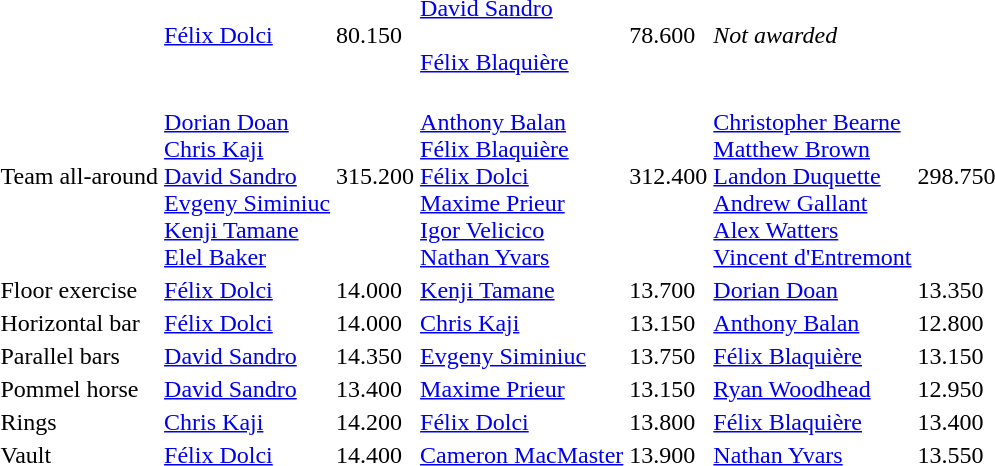<table>
<tr>
<td></td>
<td><a href='#'>Félix Dolci</a><br></td>
<td>80.150</td>
<td><a href='#'>David Sandro</a><br> <br><a href='#'>Félix Blaquière</a><br></td>
<td>78.600</td>
<td colspan=2><em>Not awarded</em></td>
</tr>
<tr>
<td>Team all-around</td>
<td><br><a href='#'>Dorian Doan</a><br><a href='#'>Chris Kaji</a><br><a href='#'>David Sandro</a><br><a href='#'>Evgeny Siminiuc</a><br><a href='#'>Kenji Tamane</a><br><a href='#'>Elel Baker</a></td>
<td>315.200</td>
<td><br><a href='#'>Anthony Balan</a><br><a href='#'>Félix Blaquière</a><br><a href='#'>Félix Dolci</a><br><a href='#'>Maxime Prieur</a><br><a href='#'>Igor Velicico</a><br><a href='#'>Nathan Yvars</a></td>
<td>312.400</td>
<td><br><a href='#'>Christopher Bearne</a><br><a href='#'>Matthew Brown</a><br><a href='#'>Landon Duquette</a><br><a href='#'>Andrew Gallant</a><br><a href='#'>Alex Watters</a><br><a href='#'>Vincent d'Entremont</a></td>
<td>298.750</td>
</tr>
<tr>
<td>Floor exercise</td>
<td><a href='#'>Félix Dolci</a><br></td>
<td>14.000</td>
<td><a href='#'>Kenji Tamane</a><br></td>
<td>13.700</td>
<td><a href='#'>Dorian Doan</a><br></td>
<td>13.350</td>
</tr>
<tr>
<td>Horizontal bar</td>
<td><a href='#'>Félix Dolci</a><br></td>
<td>14.000</td>
<td><a href='#'>Chris Kaji</a><br></td>
<td>13.150</td>
<td><a href='#'>Anthony Balan</a><br></td>
<td>12.800</td>
</tr>
<tr>
<td>Parallel bars</td>
<td><a href='#'>David Sandro</a><br></td>
<td>14.350</td>
<td><a href='#'>Evgeny Siminiuc</a><br></td>
<td>13.750</td>
<td><a href='#'>Félix Blaquière</a><br></td>
<td>13.150</td>
</tr>
<tr>
<td>Pommel horse</td>
<td><a href='#'>David Sandro</a><br></td>
<td>13.400</td>
<td><a href='#'>Maxime Prieur</a><br></td>
<td>13.150</td>
<td><a href='#'>Ryan Woodhead</a><br></td>
<td>12.950</td>
</tr>
<tr>
<td>Rings</td>
<td><a href='#'>Chris Kaji</a><br></td>
<td>14.200</td>
<td><a href='#'>Félix Dolci</a><br></td>
<td>13.800</td>
<td><a href='#'>Félix Blaquière</a><br></td>
<td>13.400</td>
</tr>
<tr>
<td>Vault</td>
<td><a href='#'>Félix Dolci</a><br></td>
<td>14.400</td>
<td><a href='#'>Cameron MacMaster</a><br></td>
<td>13.900</td>
<td><a href='#'>Nathan Yvars</a><br></td>
<td>13.550</td>
</tr>
</table>
